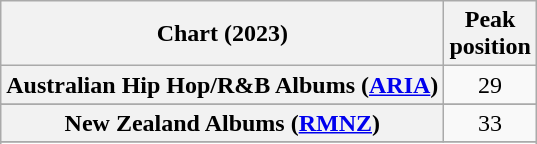<table class="wikitable sortable plainrowheaders" style="text-align:center">
<tr>
<th scope="col">Chart (2023)</th>
<th scope="col">Peak<br>position</th>
</tr>
<tr>
<th scope="row">Australian Hip Hop/R&B Albums (<a href='#'>ARIA</a>)</th>
<td>29</td>
</tr>
<tr>
</tr>
<tr>
</tr>
<tr>
</tr>
<tr>
</tr>
<tr>
</tr>
<tr>
</tr>
<tr>
<th scope="row">New Zealand Albums (<a href='#'>RMNZ</a>)</th>
<td>33</td>
</tr>
<tr>
</tr>
<tr>
</tr>
<tr>
</tr>
<tr>
</tr>
<tr>
</tr>
<tr>
</tr>
</table>
